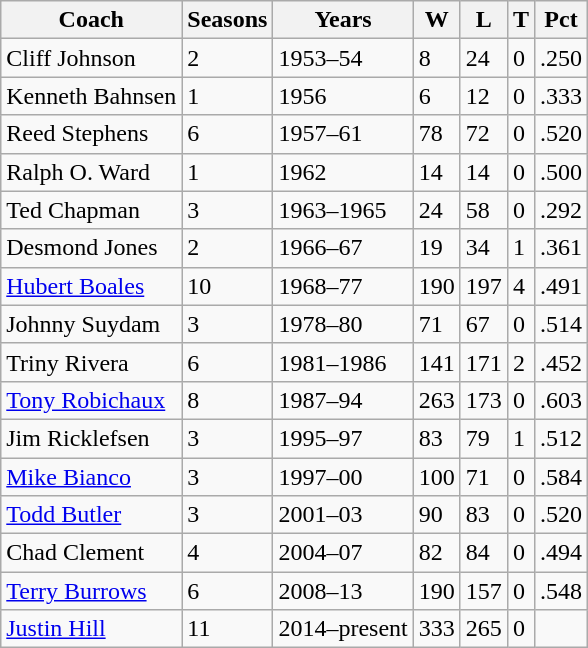<table class="wikitable">
<tr>
<th>Coach</th>
<th>Seasons</th>
<th>Years</th>
<th>W</th>
<th>L</th>
<th>T</th>
<th>Pct</th>
</tr>
<tr>
<td>Cliff Johnson</td>
<td>2</td>
<td>1953–54</td>
<td>8</td>
<td>24</td>
<td>0</td>
<td>.250</td>
</tr>
<tr>
<td>Kenneth Bahnsen</td>
<td>1</td>
<td>1956</td>
<td>6</td>
<td>12</td>
<td>0</td>
<td>.333</td>
</tr>
<tr>
<td>Reed Stephens</td>
<td>6</td>
<td>1957–61</td>
<td>78</td>
<td>72</td>
<td>0</td>
<td>.520</td>
</tr>
<tr>
<td>Ralph O. Ward</td>
<td>1</td>
<td>1962</td>
<td>14</td>
<td>14</td>
<td>0</td>
<td>.500</td>
</tr>
<tr>
<td>Ted Chapman</td>
<td>3</td>
<td>1963–1965</td>
<td>24</td>
<td>58</td>
<td>0</td>
<td>.292</td>
</tr>
<tr>
<td>Desmond Jones</td>
<td>2</td>
<td>1966–67</td>
<td>19</td>
<td>34</td>
<td>1</td>
<td>.361</td>
</tr>
<tr>
<td><a href='#'>Hubert Boales</a></td>
<td>10</td>
<td>1968–77</td>
<td>190</td>
<td>197</td>
<td>4</td>
<td>.491</td>
</tr>
<tr>
<td>Johnny Suydam</td>
<td>3</td>
<td>1978–80</td>
<td>71</td>
<td>67</td>
<td>0</td>
<td>.514</td>
</tr>
<tr>
<td>Triny Rivera</td>
<td>6</td>
<td>1981–1986</td>
<td>141</td>
<td>171</td>
<td>2</td>
<td>.452</td>
</tr>
<tr>
<td><a href='#'>Tony Robichaux</a></td>
<td>8</td>
<td>1987–94</td>
<td>263</td>
<td>173</td>
<td>0</td>
<td>.603</td>
</tr>
<tr>
<td>Jim Ricklefsen</td>
<td>3</td>
<td>1995–97</td>
<td>83</td>
<td>79</td>
<td>1</td>
<td>.512</td>
</tr>
<tr>
<td><a href='#'>Mike Bianco</a></td>
<td>3</td>
<td>1997–00</td>
<td>100</td>
<td>71</td>
<td>0</td>
<td>.584</td>
</tr>
<tr>
<td><a href='#'>Todd Butler</a></td>
<td>3</td>
<td>2001–03</td>
<td>90</td>
<td>83</td>
<td>0</td>
<td>.520</td>
</tr>
<tr>
<td>Chad Clement</td>
<td>4</td>
<td>2004–07</td>
<td>82</td>
<td>84</td>
<td>0</td>
<td>.494</td>
</tr>
<tr>
<td><a href='#'>Terry Burrows</a></td>
<td>6</td>
<td>2008–13</td>
<td>190</td>
<td>157</td>
<td>0</td>
<td>.548</td>
</tr>
<tr>
<td><a href='#'>Justin Hill</a></td>
<td>11</td>
<td>2014–present</td>
<td>333</td>
<td>265</td>
<td>0</td>
<td></td>
</tr>
</table>
